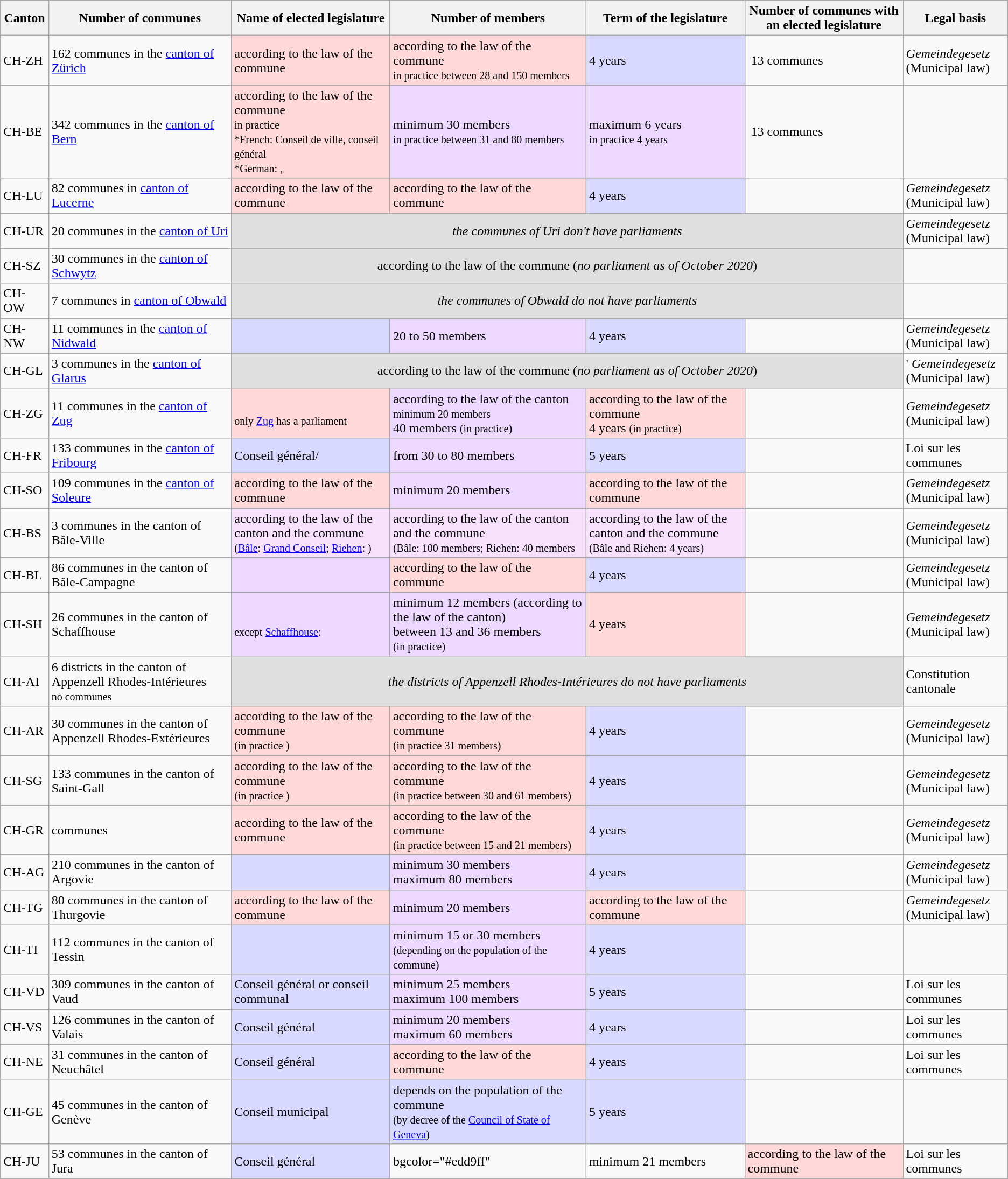<table class="wikitable sortable">
<tr>
<th>Canton</th>
<th>Number of communes</th>
<th>Name of elected legislature</th>
<th>Number of members</th>
<th>Term of the legislature</th>
<th>Number of communes with an elected legislature</th>
<th>Legal basis</th>
</tr>
<tr>
<td>CH-ZH</td>
<td>162 communes in the <a href='#'>canton of Zürich</a></td>
<td bgcolor="#ffd9d9">according to the law of the commune <br> </td>
<td bgcolor="#ffd9d9">according to the law of the commune<br> <small>in practice between 28 and 150 members</small></td>
<td bgcolor="#d9d9ff">4 years</td>
<td> 13 communes</td>
<td><em>Gemeindegesetz</em><br>(Municipal law)</td>
</tr>
<tr>
<td>CH-BE</td>
<td>342 communes in the <a href='#'>canton of Bern</a></td>
<td bgcolor="#ffd9d9">according to the law of the commune <br> <small>in practice <br> *French: Conseil de ville, conseil général <br> *German: <em></em>, <em></em> <em></em></small></td>
<td bgcolor="#edd9ff">minimum 30 members <br> <small>in practice between 31 and 80 members</small></td>
<td bgcolor="#edd9ff">maximum 6 years <br> <small>in practice 4 years</small></td>
<td> 13 communes</td>
<td></td>
</tr>
<tr>
<td>CH-LU</td>
<td>82 communes in <a href='#'>canton of Lucerne</a></td>
<td bgcolor="#ffd9d9">according to the law of the commune</td>
<td bgcolor="#ffd9d9">according to the law of the commune</td>
<td bgcolor="#d9d9ff">4 years</td>
<td></td>
<td><em>Gemeindegesetz</em><br>(Municipal law)</td>
</tr>
<tr>
<td>CH-UR</td>
<td>20 communes in the <a href='#'>canton of Uri</a></td>
<td colspan=4 style="text-align:center;"  bgcolor="#DFDFDF"><em>the communes of Uri don't have parliaments</em></td>
<td><em>Gemeindegesetz</em><br>(Municipal law)</td>
</tr>
<tr>
<td>CH-SZ</td>
<td>30 communes in the <a href='#'>canton of Schwytz</a></td>
<td colspan=4 style="text-align:center;" bgcolor="#DFDFDF">according to the law of the commune (<em>no parliament as of October 2020</em>)</td>
<td><em></em></td>
</tr>
<tr>
<td>CH-OW</td>
<td>7 communes in <a href='#'>canton of Obwald</a></td>
<td colspan=4 style="text-align:center;"  bgcolor="#DFDFDF"><em>the communes of Obwald do not have parliaments</em></td>
<td></td>
</tr>
<tr>
<td>CH-NW </td>
<td>11 communes in the <a href='#'>canton of Nidwald</a></td>
<td bgcolor="#d9d9ff"><em></em></td>
<td bgcolor="#edd9ff">20 to 50 members</td>
<td bgcolor="#d9d9ff">4 years</td>
<td></td>
<td><em>Gemeindegesetz</em><br>(Municipal law) <br> <em></em></td>
</tr>
<tr>
<td>CH-GL</td>
<td>3 communes in the <a href='#'>canton of Glarus</a></td>
<td colspan=4 style="text-align:center;" bgcolor="#DFDFDF ">according to the law of the commune (<em>no parliament as of October 2020</em>)</td>
<td>' <em>Gemeindegesetz</em><br>(Municipal law)</td>
</tr>
<tr>
<td>CH-ZG</td>
<td>11 communes in the <a href='#'>canton of Zug</a></td>
<td bgcolor="#ffd9d9"><em></em> <br> <small>only <a href='#'>Zug</a> has a parliament</small></td>
<td bgcolor="#edd9ff">according to the law of the canton<br><small>minimum 20 members  </small> <br> 40 members <small>(in practice)</small></td>
<td bgcolor="#ffd9d9">according to the law of the commune  <br> 4 years <small>(in practice)</small></td>
<td></td>
<td><em>Gemeindegesetz</em><br>(Municipal law)</td>
</tr>
<tr>
<td>CH-FR</td>
<td>133 communes in the <a href='#'>canton of Fribourg</a></td>
<td bgcolor="#d9d9ff">Conseil général/<em></em></td>
<td bgcolor="#edd9ff">from 30 to 80 members</td>
<td bgcolor="#d9d9ff">5 years</td>
<td></td>
<td>Loi sur les communes</td>
</tr>
<tr>
<td>CH-SO </td>
<td>109 communes in the <a href='#'>canton of Soleure</a></td>
<td bgcolor="#ffd9d9">according to the law of the commune</td>
<td bgcolor="#edd9ff">minimum 20 members</td>
<td bgcolor="#ffd9d9">according to the law of the commune</td>
<td></td>
<td><em>Gemeindegesetz</em><br>(Municipal law)</td>
</tr>
<tr>
<td>CH-BS </td>
<td>3 communes in the canton of Bâle-Ville</td>
<td bgcolor="#f7e0fc">according to the law of the canton and the commune<br> <small>(<a href='#'>Bâle</a>: <a href='#'>Grand Conseil</a>; <a href='#'>Riehen</a>: <em></em>)</small></td>
<td bgcolor="#f7e0fc">according to the law of the canton and the commune<br> <small>(Bâle: 100 members; Riehen: 40 members </small></td>
<td bgcolor="#f7e0fc">according to the law of the canton and the commune<br> <small>(Bâle and Riehen: 4 years)</small></td>
<td></td>
<td><em>Gemeindegesetz</em><br>(Municipal law)</td>
</tr>
<tr>
<td>CH-BL</td>
<td>86 communes in the canton of Bâle-Campagne</td>
<td bgcolor="#edd9ff"><em></em></td>
<td bgcolor="#ffd9d9">according to the law of the commune</td>
<td bgcolor="#d9d9ff">4 years</td>
<td></td>
<td><em>Gemeindegesetz</em><br>(Municipal law)</td>
</tr>
<tr>
<td>CH-SH</td>
<td>26 communes in the canton of Schaffhouse</td>
<td bgcolor="#edd9ff"><em></em> <br> <small>except <a href='#'>Schaffhouse</a>: <em></em> </small></td>
<td bgcolor="#edd9ff">minimum 12 members (according to the law of the canton) <br> between 13 and 36 members<br><small>(in practice)</small></td>
<td bgcolor="#ffd9d9">4 years<br></td>
<td></td>
<td><em>Gemeindegesetz</em><br>(Municipal law)</td>
</tr>
<tr>
<td>CH-AI</td>
<td>6 districts in the canton of Appenzell Rhodes-Intérieures <br> <small>no communes</small></td>
<td colspan=4 style="text-align:center;"  bgcolor="#DFDFDF"><em>the districts of Appenzell Rhodes-Intérieures do not have  parliaments</em></td>
<td>Constitution cantonale</td>
</tr>
<tr>
<td>CH-AR </td>
<td>30 communes in the canton of Appenzell Rhodes-Extérieures</td>
<td bgcolor="#ffd9d9">according to the law of the commune <br> <small>(in practice <em></em>)</small></td>
<td bgcolor="#ffd9d9">according to the law of the commune <br> <small>(in practice 31 members)</small></td>
<td bgcolor="#d9d9ff">4 years</td>
<td></td>
<td><em>Gemeindegesetz</em><br>(Municipal law)</td>
</tr>
<tr>
<td>CH-SG</td>
<td>133 communes in the canton of Saint-Gall</td>
<td bgcolor="#ffd9d9">according to the law of the commune <br> <small>(in practice <em></em>)</small></td>
<td bgcolor="#ffd9d9">according to the law of the commune <br> <small>(in practice between 30 and 61 members)</small></td>
<td bgcolor="#d9d9ff">4 years</td>
<td></td>
<td><em>Gemeindegesetz</em><br>(Municipal law)</td>
</tr>
<tr>
<td>CH-GR</td>
<td 105 communes in the canton of the Grisons>communes</td>
<td bgcolor="#ffd9d9">according to the law of the commune</td>
<td bgcolor="#ffd9d9">according to the law of the commune <br> <small>(in practice between 15 and 21 members)</small></td>
<td bgcolor="#d9d9ff">4 years</td>
<td></td>
<td><em>Gemeindegesetz</em><br>(Municipal law)</td>
</tr>
<tr>
<td>CH-AG</td>
<td>210 communes in the canton of Argovie</td>
<td bgcolor="#d9d9ff"><em></em></td>
<td bgcolor="#edd9ff">minimum 30 members <br> maximum 80 members</td>
<td bgcolor="#d9d9ff">4 years</td>
<td></td>
<td><em>Gemeindegesetz</em><br>(Municipal law)</td>
</tr>
<tr>
<td>CH-TG</td>
<td>80 communes in the canton of Thurgovie</td>
<td bgcolor="#ffd9d9">according to the law of the commune</td>
<td bgcolor="#edd9ff">minimum 20 members</td>
<td bgcolor="#ffd9d9">according to the law of the commune</td>
<td></td>
<td><em>Gemeindegesetz</em><br>(Municipal law)</td>
</tr>
<tr>
<td>CH-TI</td>
<td>112 communes in the canton of Tessin</td>
<td bgcolor="#d9d9ff"><em></em></td>
<td bgcolor="#edd9ff">minimum 15 or 30 members <br> <small>(depending on the population of the commune)</small></td>
<td bgcolor="#d9d9ff">4 years</td>
<td></td>
<td><em></em></td>
</tr>
<tr>
<td>CH-VD</td>
<td>309 communes in the canton of Vaud</td>
<td bgcolor="#d9d9ff">Conseil général or conseil communal</td>
<td bgcolor="#edd9ff">minimum 25 members <br> maximum 100 members</td>
<td bgcolor="#d9d9ff">5 years</td>
<td></td>
<td>Loi sur les communes</td>
</tr>
<tr>
<td>CH-VS</td>
<td>126 communes in the canton of Valais</td>
<td bgcolor="#d9d9ff">Conseil général</td>
<td bgcolor="#edd9ff">minimum 20 members <br> maximum 60 members</td>
<td bgcolor="#d9d9ff">4 years</td>
<td></td>
<td>Loi sur les communes</td>
</tr>
<tr>
<td>CH-NE</td>
<td>31 communes in the canton of Neuchâtel</td>
<td bgcolor="#d9d9ff">Conseil général</td>
<td bgcolor="#ffd9d9">according to the law of the commune</td>
<td bgcolor="#d9d9ff">4 years</td>
<td></td>
<td>Loi sur les communes</td>
</tr>
<tr>
<td>CH-GE</td>
<td>45 communes in the canton of Genève</td>
<td bgcolor="#d9d9ff">Conseil municipal</td>
<td bgcolor="#d9d9ff">depends on  the population of the commune <br> <small>(by decree of the <a href='#'>Council of State of Geneva</a>)</small></td>
<td bgcolor="#d9d9ff">5 years</td>
<td></td>
<td><br><em></em></td>
</tr>
<tr>
<td>CH-JU</td>
<td>53 communes in the canton of Jura</td>
<td bgcolor="#d9d9ff">Conseil général</td>
<td>bgcolor="#edd9ff"</td>
<td>minimum 21 members</td>
<td bgcolor="#ffd9d9">according to the law of the commune</td>
<td>Loi sur les communes</td>
</tr>
</table>
